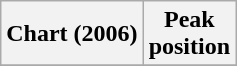<table class="wikitable sortable plainrowheaders" style="text-align:center">
<tr>
<th scope="col">Chart (2006)</th>
<th scope="col">Peak<br>position</th>
</tr>
<tr>
</tr>
</table>
